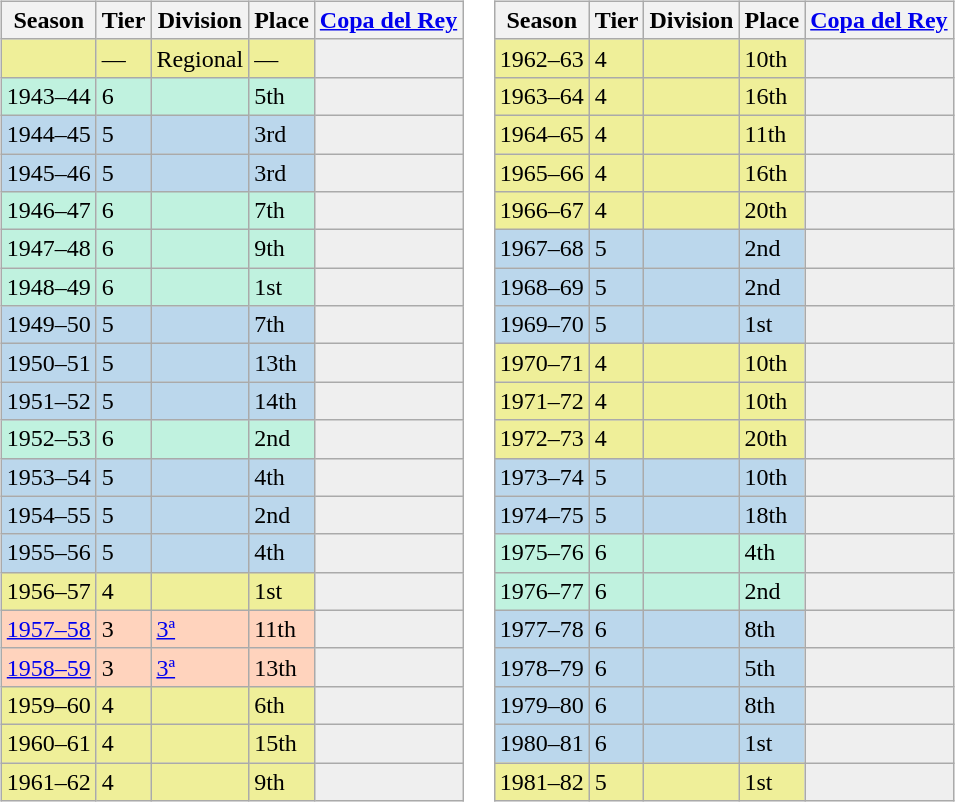<table>
<tr>
<td valign="top" width=0%><br><table class="wikitable">
<tr style="background:#f0f6fa;">
<th>Season</th>
<th>Tier</th>
<th>Division</th>
<th>Place</th>
<th><a href='#'>Copa del Rey</a></th>
</tr>
<tr>
<td style="background:#EFEF99;"></td>
<td style="background:#EFEF99;">—</td>
<td style="background:#EFEF99;">Regional</td>
<td style="background:#EFEF99;">—</td>
<th style="background:#efefef;"></th>
</tr>
<tr>
<td style="background:#C0F2DF;">1943–44</td>
<td style="background:#C0F2DF;">6</td>
<td style="background:#C0F2DF;"></td>
<td style="background:#C0F2DF;">5th</td>
<th style="background:#efefef;"></th>
</tr>
<tr>
<td style="background:#BBD7EC;">1944–45</td>
<td style="background:#BBD7EC;">5</td>
<td style="background:#BBD7EC;"></td>
<td style="background:#BBD7EC;">3rd</td>
<th style="background:#efefef;"></th>
</tr>
<tr>
<td style="background:#BBD7EC;">1945–46</td>
<td style="background:#BBD7EC;">5</td>
<td style="background:#BBD7EC;"></td>
<td style="background:#BBD7EC;">3rd</td>
<th style="background:#efefef;"></th>
</tr>
<tr>
<td style="background:#C0F2DF;">1946–47</td>
<td style="background:#C0F2DF;">6</td>
<td style="background:#C0F2DF;"></td>
<td style="background:#C0F2DF;">7th</td>
<th style="background:#efefef;"></th>
</tr>
<tr>
<td style="background:#C0F2DF;">1947–48</td>
<td style="background:#C0F2DF;">6</td>
<td style="background:#C0F2DF;"></td>
<td style="background:#C0F2DF;">9th</td>
<th style="background:#efefef;"></th>
</tr>
<tr>
<td style="background:#C0F2DF;">1948–49</td>
<td style="background:#C0F2DF;">6</td>
<td style="background:#C0F2DF;"></td>
<td style="background:#C0F2DF;">1st</td>
<th style="background:#efefef;"></th>
</tr>
<tr>
<td style="background:#BBD7EC;">1949–50</td>
<td style="background:#BBD7EC;">5</td>
<td style="background:#BBD7EC;"></td>
<td style="background:#BBD7EC;">7th</td>
<th style="background:#efefef;"></th>
</tr>
<tr>
<td style="background:#BBD7EC;">1950–51</td>
<td style="background:#BBD7EC;">5</td>
<td style="background:#BBD7EC;"></td>
<td style="background:#BBD7EC;">13th</td>
<th style="background:#efefef;"></th>
</tr>
<tr>
<td style="background:#BBD7EC;">1951–52</td>
<td style="background:#BBD7EC;">5</td>
<td style="background:#BBD7EC;"></td>
<td style="background:#BBD7EC;">14th</td>
<th style="background:#efefef;"></th>
</tr>
<tr>
<td style="background:#C0F2DF;">1952–53</td>
<td style="background:#C0F2DF;">6</td>
<td style="background:#C0F2DF;"></td>
<td style="background:#C0F2DF;">2nd</td>
<th style="background:#efefef;"></th>
</tr>
<tr>
<td style="background:#BBD7EC;">1953–54</td>
<td style="background:#BBD7EC;">5</td>
<td style="background:#BBD7EC;"></td>
<td style="background:#BBD7EC;">4th</td>
<th style="background:#efefef;"></th>
</tr>
<tr>
<td style="background:#BBD7EC;">1954–55</td>
<td style="background:#BBD7EC;">5</td>
<td style="background:#BBD7EC;"></td>
<td style="background:#BBD7EC;">2nd</td>
<th style="background:#efefef;"></th>
</tr>
<tr>
<td style="background:#BBD7EC;">1955–56</td>
<td style="background:#BBD7EC;">5</td>
<td style="background:#BBD7EC;"></td>
<td style="background:#BBD7EC;">4th</td>
<th style="background:#efefef;"></th>
</tr>
<tr>
<td style="background:#EFEF99;">1956–57</td>
<td style="background:#EFEF99;">4</td>
<td style="background:#EFEF99;"></td>
<td style="background:#EFEF99;">1st</td>
<th style="background:#efefef;"></th>
</tr>
<tr>
<td style="background:#FFD3BD;"><a href='#'>1957–58</a></td>
<td style="background:#FFD3BD;">3</td>
<td style="background:#FFD3BD;"><a href='#'>3ª</a></td>
<td style="background:#FFD3BD;">11th</td>
<th style="background:#efefef;"></th>
</tr>
<tr>
<td style="background:#FFD3BD;"><a href='#'>1958–59</a></td>
<td style="background:#FFD3BD;">3</td>
<td style="background:#FFD3BD;"><a href='#'>3ª</a></td>
<td style="background:#FFD3BD;">13th</td>
<th style="background:#efefef;"></th>
</tr>
<tr>
<td style="background:#EFEF99;">1959–60</td>
<td style="background:#EFEF99;">4</td>
<td style="background:#EFEF99;"></td>
<td style="background:#EFEF99;">6th</td>
<th style="background:#efefef;"></th>
</tr>
<tr>
<td style="background:#EFEF99;">1960–61</td>
<td style="background:#EFEF99;">4</td>
<td style="background:#EFEF99;"></td>
<td style="background:#EFEF99;">15th</td>
<th style="background:#efefef;"></th>
</tr>
<tr>
<td style="background:#EFEF99;">1961–62</td>
<td style="background:#EFEF99;">4</td>
<td style="background:#EFEF99;"></td>
<td style="background:#EFEF99;">9th</td>
<th style="background:#efefef;"></th>
</tr>
</table>
</td>
<td valign="top" width=0%><br><table class="wikitable">
<tr style="background:#f0f6fa;">
<th>Season</th>
<th>Tier</th>
<th>Division</th>
<th>Place</th>
<th><a href='#'>Copa del Rey</a></th>
</tr>
<tr>
<td style="background:#EFEF99;">1962–63</td>
<td style="background:#EFEF99;">4</td>
<td style="background:#EFEF99;"></td>
<td style="background:#EFEF99;">10th</td>
<th style="background:#efefef;"></th>
</tr>
<tr>
<td style="background:#EFEF99;">1963–64</td>
<td style="background:#EFEF99;">4</td>
<td style="background:#EFEF99;"></td>
<td style="background:#EFEF99;">16th</td>
<th style="background:#efefef;"></th>
</tr>
<tr>
<td style="background:#EFEF99;">1964–65</td>
<td style="background:#EFEF99;">4</td>
<td style="background:#EFEF99;"></td>
<td style="background:#EFEF99;">11th</td>
<th style="background:#efefef;"></th>
</tr>
<tr>
<td style="background:#EFEF99;">1965–66</td>
<td style="background:#EFEF99;">4</td>
<td style="background:#EFEF99;"></td>
<td style="background:#EFEF99;">16th</td>
<th style="background:#efefef;"></th>
</tr>
<tr>
<td style="background:#EFEF99;">1966–67</td>
<td style="background:#EFEF99;">4</td>
<td style="background:#EFEF99;"></td>
<td style="background:#EFEF99;">20th</td>
<th style="background:#efefef;"></th>
</tr>
<tr>
<td style="background:#BBD7EC;">1967–68</td>
<td style="background:#BBD7EC;">5</td>
<td style="background:#BBD7EC;"></td>
<td style="background:#BBD7EC;">2nd</td>
<th style="background:#efefef;"></th>
</tr>
<tr>
<td style="background:#BBD7EC;">1968–69</td>
<td style="background:#BBD7EC;">5</td>
<td style="background:#BBD7EC;"></td>
<td style="background:#BBD7EC;">2nd</td>
<th style="background:#efefef;"></th>
</tr>
<tr>
<td style="background:#BBD7EC;">1969–70</td>
<td style="background:#BBD7EC;">5</td>
<td style="background:#BBD7EC;"></td>
<td style="background:#BBD7EC;">1st</td>
<th style="background:#efefef;"></th>
</tr>
<tr>
<td style="background:#EFEF99;">1970–71</td>
<td style="background:#EFEF99;">4</td>
<td style="background:#EFEF99;"></td>
<td style="background:#EFEF99;">10th</td>
<th style="background:#efefef;"></th>
</tr>
<tr>
<td style="background:#EFEF99;">1971–72</td>
<td style="background:#EFEF99;">4</td>
<td style="background:#EFEF99;"></td>
<td style="background:#EFEF99;">10th</td>
<th style="background:#efefef;"></th>
</tr>
<tr>
<td style="background:#EFEF99;">1972–73</td>
<td style="background:#EFEF99;">4</td>
<td style="background:#EFEF99;"></td>
<td style="background:#EFEF99;">20th</td>
<th style="background:#efefef;"></th>
</tr>
<tr>
<td style="background:#BBD7EC;">1973–74</td>
<td style="background:#BBD7EC;">5</td>
<td style="background:#BBD7EC;"></td>
<td style="background:#BBD7EC;">10th</td>
<th style="background:#efefef;"></th>
</tr>
<tr>
<td style="background:#BBD7EC;">1974–75</td>
<td style="background:#BBD7EC;">5</td>
<td style="background:#BBD7EC;"></td>
<td style="background:#BBD7EC;">18th</td>
<th style="background:#efefef;"></th>
</tr>
<tr>
<td style="background:#C0F2DF;">1975–76</td>
<td style="background:#C0F2DF;">6</td>
<td style="background:#C0F2DF;"></td>
<td style="background:#C0F2DF;">4th</td>
<th style="background:#efefef;"></th>
</tr>
<tr>
<td style="background:#C0F2DF;">1976–77</td>
<td style="background:#C0F2DF;">6</td>
<td style="background:#C0F2DF;"></td>
<td style="background:#C0F2DF;">2nd</td>
<th style="background:#efefef;"></th>
</tr>
<tr>
<td style="background:#BBD7EC;">1977–78</td>
<td style="background:#BBD7EC;">6</td>
<td style="background:#BBD7EC;"></td>
<td style="background:#BBD7EC;">8th</td>
<th style="background:#efefef;"></th>
</tr>
<tr>
<td style="background:#BBD7EC;">1978–79</td>
<td style="background:#BBD7EC;">6</td>
<td style="background:#BBD7EC;"></td>
<td style="background:#BBD7EC;">5th</td>
<th style="background:#efefef;"></th>
</tr>
<tr>
<td style="background:#BBD7EC;">1979–80</td>
<td style="background:#BBD7EC;">6</td>
<td style="background:#BBD7EC;"></td>
<td style="background:#BBD7EC;">8th</td>
<th style="background:#efefef;"></th>
</tr>
<tr>
<td style="background:#BBD7EC;">1980–81</td>
<td style="background:#BBD7EC;">6</td>
<td style="background:#BBD7EC;"></td>
<td style="background:#BBD7EC;">1st</td>
<th style="background:#efefef;"></th>
</tr>
<tr>
<td style="background:#EFEF99;">1981–82</td>
<td style="background:#EFEF99;">5</td>
<td style="background:#EFEF99;"></td>
<td style="background:#EFEF99;">1st</td>
<th style="background:#efefef;"></th>
</tr>
</table>
</td>
</tr>
</table>
